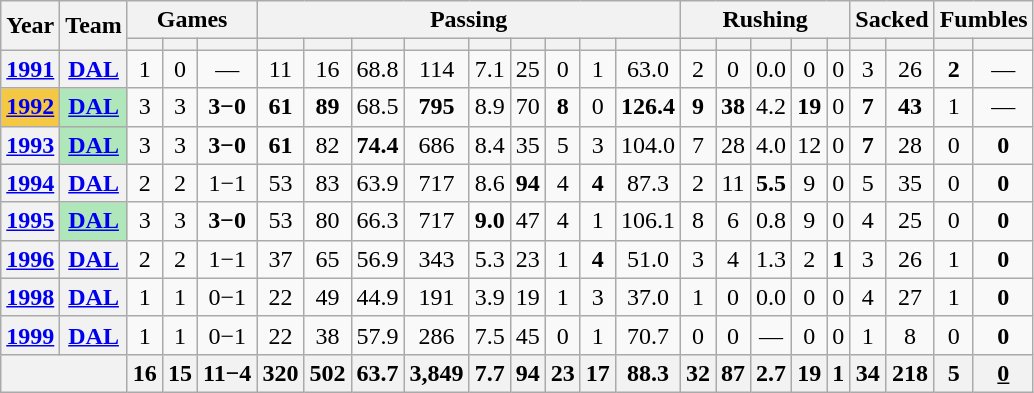<table class="wikitable" style="text-align:center;">
<tr>
<th rowspan="2">Year</th>
<th rowspan="2">Team</th>
<th colspan="3">Games</th>
<th colspan="9">Passing</th>
<th colspan="5">Rushing</th>
<th colspan="2">Sacked</th>
<th colspan="2">Fumbles</th>
</tr>
<tr>
<th></th>
<th></th>
<th></th>
<th></th>
<th></th>
<th></th>
<th></th>
<th></th>
<th></th>
<th></th>
<th></th>
<th></th>
<th></th>
<th></th>
<th></th>
<th></th>
<th></th>
<th></th>
<th></th>
<th></th>
<th></th>
</tr>
<tr>
<th><a href='#'>1991</a></th>
<th><a href='#'>DAL</a></th>
<td>1</td>
<td>0</td>
<td>—</td>
<td>11</td>
<td>16</td>
<td>68.8</td>
<td>114</td>
<td>7.1</td>
<td>25</td>
<td>0</td>
<td>1</td>
<td>63.0</td>
<td>2</td>
<td>0</td>
<td>0.0</td>
<td>0</td>
<td>0</td>
<td>3</td>
<td>26</td>
<td><strong>2</strong></td>
<td>—</td>
</tr>
<tr>
<th style="background:#f4c842;"><a href='#'>1992</a></th>
<th style="background:#afe6ba;"><a href='#'>DAL</a></th>
<td>3</td>
<td>3</td>
<td><strong>3−0</strong></td>
<td><strong>61</strong></td>
<td><strong>89</strong></td>
<td>68.5</td>
<td><strong>795</strong></td>
<td>8.9</td>
<td>70</td>
<td><strong>8</strong></td>
<td>0</td>
<td><strong>126.4</strong></td>
<td><strong>9</strong></td>
<td><strong>38</strong></td>
<td>4.2</td>
<td><strong>19</strong></td>
<td>0</td>
<td><strong>7</strong></td>
<td><strong>43</strong></td>
<td>1</td>
<td>—</td>
</tr>
<tr>
<th><a href='#'>1993</a></th>
<th style="background:#afe6ba;"><a href='#'>DAL</a></th>
<td>3</td>
<td>3</td>
<td><strong>3−0</strong></td>
<td><strong>61</strong></td>
<td>82</td>
<td><strong>74.4</strong></td>
<td>686</td>
<td>8.4</td>
<td>35</td>
<td>5</td>
<td>3</td>
<td>104.0</td>
<td>7</td>
<td>28</td>
<td>4.0</td>
<td>12</td>
<td>0</td>
<td><strong>7</strong></td>
<td>28</td>
<td>0</td>
<td><strong>0</strong></td>
</tr>
<tr>
<th><a href='#'>1994</a></th>
<th><a href='#'>DAL</a></th>
<td>2</td>
<td>2</td>
<td>1−1</td>
<td>53</td>
<td>83</td>
<td>63.9</td>
<td>717</td>
<td>8.6</td>
<td><strong>94</strong></td>
<td>4</td>
<td><strong>4</strong></td>
<td>87.3</td>
<td>2</td>
<td>11</td>
<td><strong>5.5</strong></td>
<td>9</td>
<td>0</td>
<td>5</td>
<td>35</td>
<td>0</td>
<td><strong>0</strong></td>
</tr>
<tr>
<th><a href='#'>1995</a></th>
<th style="background:#afe6ba;"><a href='#'>DAL</a></th>
<td>3</td>
<td>3</td>
<td><strong>3−0</strong></td>
<td>53</td>
<td>80</td>
<td>66.3</td>
<td>717</td>
<td><strong>9.0</strong></td>
<td>47</td>
<td>4</td>
<td>1</td>
<td>106.1</td>
<td>8</td>
<td>6</td>
<td>0.8</td>
<td>9</td>
<td>0</td>
<td>4</td>
<td>25</td>
<td>0</td>
<td><strong>0</strong></td>
</tr>
<tr>
<th><a href='#'>1996</a></th>
<th><a href='#'>DAL</a></th>
<td>2</td>
<td>2</td>
<td>1−1</td>
<td>37</td>
<td>65</td>
<td>56.9</td>
<td>343</td>
<td>5.3</td>
<td>23</td>
<td>1</td>
<td><strong>4</strong></td>
<td>51.0</td>
<td>3</td>
<td>4</td>
<td>1.3</td>
<td>2</td>
<td><strong>1</strong></td>
<td>3</td>
<td>26</td>
<td>1</td>
<td><strong>0</strong></td>
</tr>
<tr>
<th><a href='#'>1998</a></th>
<th><a href='#'>DAL</a></th>
<td>1</td>
<td>1</td>
<td>0−1</td>
<td>22</td>
<td>49</td>
<td>44.9</td>
<td>191</td>
<td>3.9</td>
<td>19</td>
<td>1</td>
<td>3</td>
<td>37.0</td>
<td>1</td>
<td>0</td>
<td>0.0</td>
<td>0</td>
<td>0</td>
<td>4</td>
<td>27</td>
<td>1</td>
<td><strong>0</strong></td>
</tr>
<tr>
<th><a href='#'>1999</a></th>
<th><a href='#'>DAL</a></th>
<td>1</td>
<td>1</td>
<td>0−1</td>
<td>22</td>
<td>38</td>
<td>57.9</td>
<td>286</td>
<td>7.5</td>
<td>45</td>
<td>0</td>
<td>1</td>
<td>70.7</td>
<td>0</td>
<td>0</td>
<td>—</td>
<td>0</td>
<td>0</td>
<td>1</td>
<td>8</td>
<td>0</td>
<td><strong>0</strong></td>
</tr>
<tr>
<th colspan="2"></th>
<th>16</th>
<th>15</th>
<th>11−4</th>
<th>320</th>
<th>502</th>
<th>63.7</th>
<th>3,849</th>
<th>7.7</th>
<th>94</th>
<th>23</th>
<th>17</th>
<th>88.3</th>
<th>32</th>
<th>87</th>
<th>2.7</th>
<th>19</th>
<th>1</th>
<th>34</th>
<th>218</th>
<th>5</th>
<th><u>0</u></th>
</tr>
</table>
